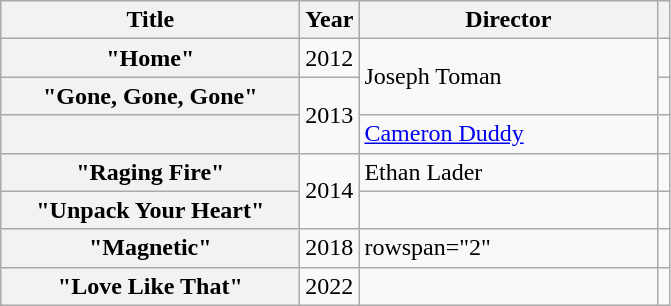<table class="wikitable plainrowheaders">
<tr>
<th scope="col" style="width:12em;">Title</th>
<th>Year</th>
<th scope="col" style="width:12em;">Director</th>
<th></th>
</tr>
<tr>
<th scope="row">"Home"</th>
<td>2012</td>
<td rowspan="2">Joseph Toman</td>
<td></td>
</tr>
<tr>
<th scope="row">"Gone, Gone, Gone"</th>
<td rowspan="2">2013</td>
<td></td>
</tr>
<tr>
<th scope="row"></th>
<td><a href='#'>Cameron Duddy</a></td>
<td></td>
</tr>
<tr>
<th scope="row">"Raging Fire"</th>
<td rowspan="2">2014</td>
<td>Ethan Lader</td>
<td></td>
</tr>
<tr>
<th scope="row">"Unpack Your Heart"</th>
<td></td>
<td></td>
</tr>
<tr>
<th scope="row">"Magnetic"</th>
<td>2018</td>
<td>rowspan="2" </td>
<td></td>
</tr>
<tr>
<th scope="row">"Love Like That"</th>
<td>2022</td>
<td></td>
</tr>
</table>
